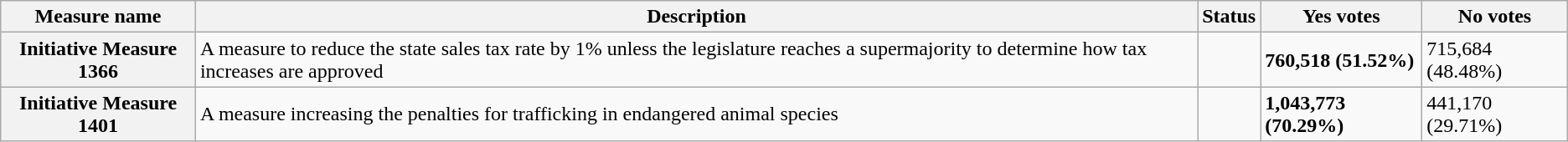<table class="wikitable sortable plainrowheaders">
<tr>
<th scope=col>Measure name</th>
<th scope=col class=unsortable>Description</th>
<th scope=col>Status</th>
<th scope=col>Yes votes</th>
<th scope=col>No votes</th>
</tr>
<tr>
<th scope=row>Initiative Measure 1366</th>
<td>A measure to reduce the state sales tax rate by 1% unless the legislature reaches a supermajority to determine how tax increases are approved</td>
<td></td>
<td><strong>760,518 (51.52%)</strong></td>
<td>715,684 (48.48%)</td>
</tr>
<tr>
<th scope=row>Initiative Measure 1401</th>
<td>A measure increasing the penalties for trafficking in endangered animal species</td>
<td></td>
<td><strong>1,043,773 (70.29%)</strong></td>
<td>441,170 (29.71%)</td>
</tr>
</table>
